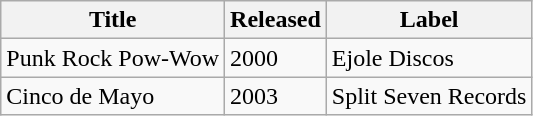<table class="wikitable">
<tr>
<th>Title</th>
<th>Released</th>
<th>Label</th>
</tr>
<tr>
<td>Punk Rock Pow-Wow</td>
<td>2000</td>
<td>Ejole Discos</td>
</tr>
<tr>
<td>Cinco de Mayo</td>
<td>2003</td>
<td>Split Seven Records</td>
</tr>
</table>
